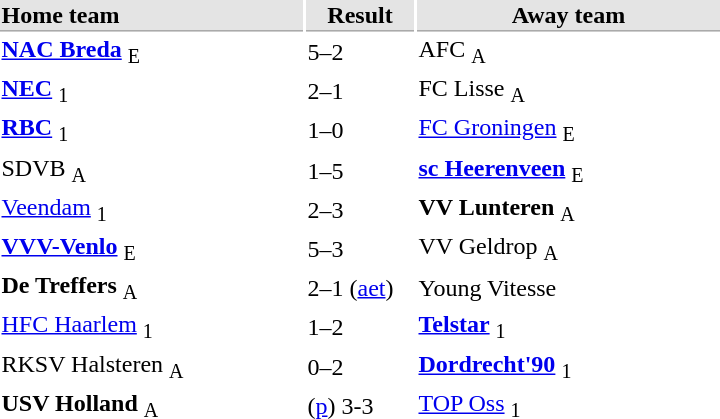<table style="float:right;">
<tr bgcolor="#E4E4E4">
<th style="border-bottom:1px solid #AAAAAA" width="200" align="left">Home team</th>
<th style="border-bottom:1px solid #AAAAAA" width="70" align="center">Result</th>
<th style="border-bottom:1px solid #AAAAAA" width="200">Away team</th>
</tr>
<tr>
<td><strong><a href='#'>NAC Breda</a></strong> <sub>E</sub></td>
<td>5–2</td>
<td>AFC <sub>A</sub></td>
</tr>
<tr>
<td><strong><a href='#'>NEC</a></strong> <sub>1</sub></td>
<td>2–1</td>
<td>FC Lisse <sub>A</sub></td>
</tr>
<tr>
<td><strong><a href='#'>RBC</a></strong> <sub>1</sub></td>
<td>1–0</td>
<td><a href='#'>FC Groningen</a> <sub>E</sub></td>
</tr>
<tr>
<td>SDVB <sub>A</sub></td>
<td>1–5</td>
<td><strong><a href='#'>sc Heerenveen</a></strong> <sub>E</sub></td>
</tr>
<tr>
<td><a href='#'>Veendam</a> <sub>1</sub></td>
<td>2–3</td>
<td><strong>VV Lunteren</strong> <sub>A</sub></td>
</tr>
<tr>
<td><strong><a href='#'>VVV-Venlo</a></strong> <sub>E</sub></td>
<td>5–3</td>
<td>VV Geldrop <sub>A</sub></td>
</tr>
<tr>
<td><strong>De Treffers</strong> <sub>A</sub></td>
<td>2–1 (<a href='#'>aet</a>)</td>
<td>Young Vitesse</td>
</tr>
<tr>
<td><a href='#'>HFC Haarlem</a> <sub>1</sub></td>
<td>1–2</td>
<td><strong><a href='#'>Telstar</a></strong> <sub>1</sub></td>
</tr>
<tr>
<td>RKSV Halsteren <sub>A</sub></td>
<td>0–2</td>
<td><strong><a href='#'>Dordrecht'90</a></strong> <sub>1</sub></td>
</tr>
<tr>
<td><strong>USV Holland</strong> <sub>A</sub></td>
<td>(<a href='#'>p</a>) 3-3</td>
<td><a href='#'>TOP Oss</a> <sub>1</sub></td>
</tr>
</table>
